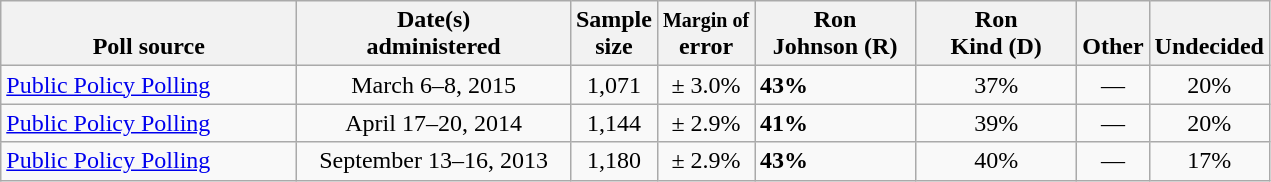<table class="wikitable">
<tr valign= bottom>
<th style="width:190px;">Poll source</th>
<th style="width:175px;">Date(s)<br>administered</th>
<th class=small>Sample<br>size</th>
<th><small>Margin of</small><br>error</th>
<th style="width:100px;">Ron<br>Johnson (R)</th>
<th style="width:100px;">Ron<br>Kind (D)</th>
<th>Other</th>
<th>Undecided</th>
</tr>
<tr>
<td><a href='#'>Public Policy Polling</a></td>
<td align=center>March 6–8, 2015</td>
<td align=center>1,071</td>
<td align=center>± 3.0%</td>
<td><strong>43%</strong></td>
<td align=center>37%</td>
<td align=center>—</td>
<td align=center>20%</td>
</tr>
<tr>
<td><a href='#'>Public Policy Polling</a></td>
<td align=center>April 17–20, 2014</td>
<td align=center>1,144</td>
<td align=center>± 2.9%</td>
<td><strong>41%</strong></td>
<td align=center>39%</td>
<td align=center>—</td>
<td align=center>20%</td>
</tr>
<tr>
<td><a href='#'>Public Policy Polling</a></td>
<td align=center>September 13–16, 2013</td>
<td align=center>1,180</td>
<td align=center>± 2.9%</td>
<td><strong>43%</strong></td>
<td align=center>40%</td>
<td align=center>—</td>
<td align=center>17%</td>
</tr>
</table>
